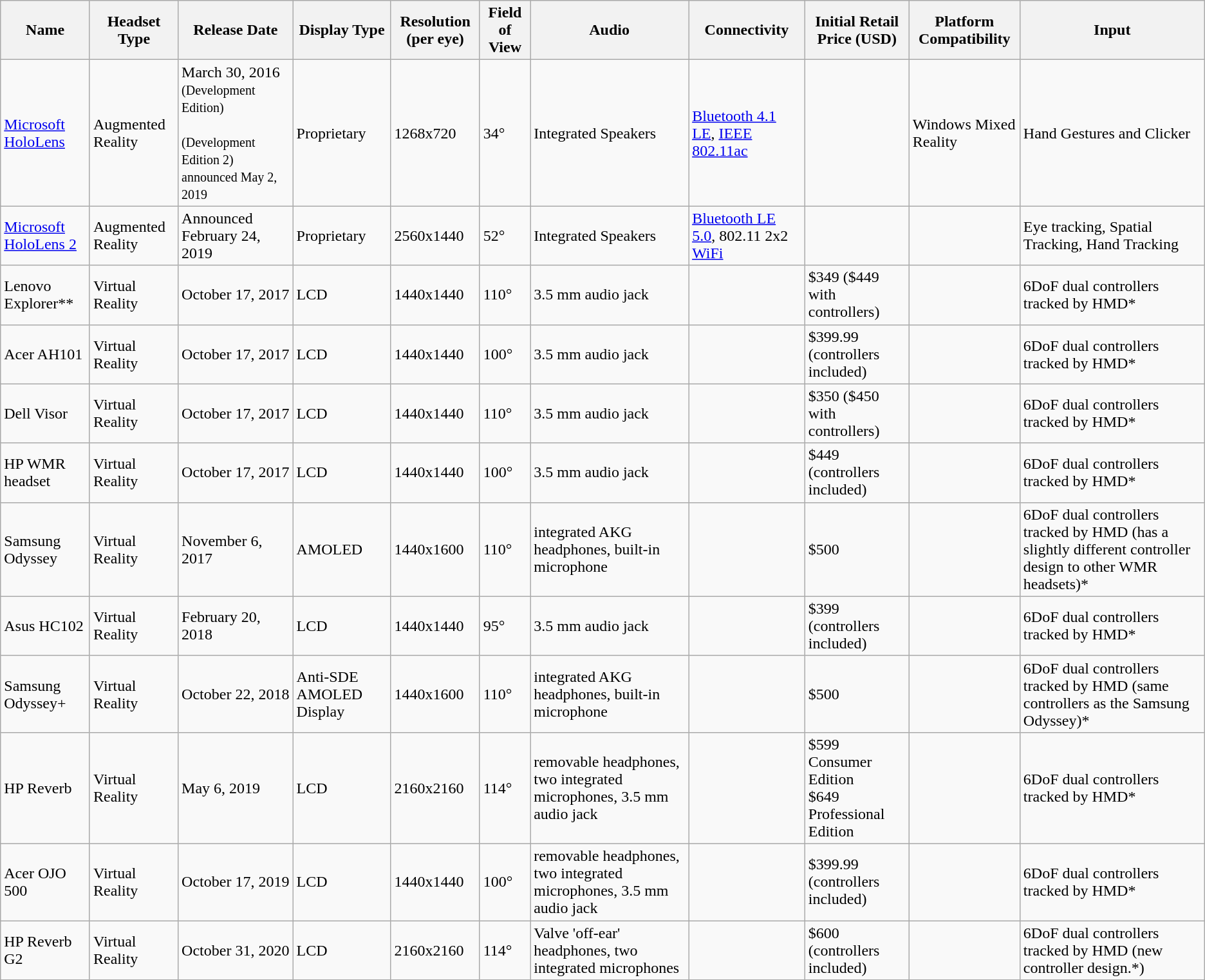<table class="wikitable sortable">
<tr>
<th>Name</th>
<th>Headset Type</th>
<th>Release Date</th>
<th>Display Type</th>
<th>Resolution (per eye)</th>
<th>Field of View</th>
<th>Audio</th>
<th>Connectivity</th>
<th>Initial Retail Price (USD)</th>
<th>Platform Compatibility</th>
<th>Input</th>
</tr>
<tr>
<td><a href='#'>Microsoft HoloLens</a></td>
<td>Augmented Reality</td>
<td>March 30, 2016 <small>(Development Edition)</small><br><br><small>(Development Edition 2) announced May 2, 2019</small></td>
<td>Proprietary</td>
<td>1268x720</td>
<td>34°</td>
<td>Integrated Speakers</td>
<td><a href='#'>Bluetooth 4.1</a> <a href='#'>LE</a>, <a href='#'>IEEE 802.11ac</a></td>
<td></td>
<td>Windows Mixed Reality</td>
<td>Hand Gestures and Clicker</td>
</tr>
<tr>
<td><a href='#'>Microsoft HoloLens 2</a></td>
<td>Augmented Reality</td>
<td>Announced February 24, 2019</td>
<td>Proprietary</td>
<td>2560x1440</td>
<td>52°</td>
<td>Integrated Speakers</td>
<td><a href='#'>Bluetooth LE 5.0</a>, 802.11 2x2 <a href='#'>WiFi</a></td>
<td></td>
<td></td>
<td>Eye tracking, Spatial Tracking, Hand Tracking</td>
</tr>
<tr>
<td>Lenovo Explorer**</td>
<td>Virtual Reality</td>
<td>October 17, 2017</td>
<td>LCD</td>
<td>1440x1440</td>
<td>110°</td>
<td>3.5 mm audio jack</td>
<td></td>
<td>$349 ($449 with controllers)</td>
<td></td>
<td>6DoF dual controllers tracked by HMD*</td>
</tr>
<tr>
<td>Acer AH101</td>
<td>Virtual Reality</td>
<td>October 17, 2017</td>
<td>LCD</td>
<td>1440x1440</td>
<td>100°</td>
<td>3.5 mm audio jack</td>
<td></td>
<td>$399.99 (controllers included)</td>
<td></td>
<td>6DoF dual controllers tracked by HMD*</td>
</tr>
<tr>
<td>Dell Visor</td>
<td>Virtual Reality</td>
<td>October 17, 2017</td>
<td>LCD</td>
<td>1440x1440</td>
<td>110°</td>
<td>3.5 mm audio jack</td>
<td></td>
<td>$350 ($450 with controllers)</td>
<td></td>
<td>6DoF dual controllers tracked by HMD*</td>
</tr>
<tr>
<td>HP WMR headset</td>
<td>Virtual Reality</td>
<td>October 17, 2017</td>
<td>LCD</td>
<td>1440x1440</td>
<td>100°</td>
<td>3.5 mm audio jack</td>
<td></td>
<td>$449 (controllers included)</td>
<td></td>
<td>6DoF dual controllers tracked by HMD*</td>
</tr>
<tr>
<td>Samsung Odyssey</td>
<td>Virtual Reality</td>
<td>November 6, 2017</td>
<td>AMOLED</td>
<td>1440x1600</td>
<td>110°</td>
<td>integrated AKG headphones, built-in microphone</td>
<td></td>
<td>$500</td>
<td></td>
<td>6DoF dual controllers tracked by HMD (has a slightly different controller design to other WMR headsets)*</td>
</tr>
<tr>
<td>Asus HC102</td>
<td>Virtual Reality</td>
<td>February 20, 2018</td>
<td>LCD</td>
<td>1440x1440</td>
<td>95°</td>
<td>3.5 mm audio jack</td>
<td></td>
<td>$399 (controllers included)</td>
<td></td>
<td>6DoF dual controllers tracked by HMD*</td>
</tr>
<tr>
<td>Samsung Odyssey+</td>
<td>Virtual Reality</td>
<td>October 22, 2018</td>
<td>Anti-SDE AMOLED Display</td>
<td>1440x1600</td>
<td>110°</td>
<td>integrated AKG headphones, built-in microphone</td>
<td></td>
<td>$500</td>
<td></td>
<td>6DoF dual controllers tracked by HMD (same controllers as the Samsung Odyssey)*</td>
</tr>
<tr>
<td>HP Reverb</td>
<td>Virtual Reality</td>
<td>May 6, 2019</td>
<td>LCD</td>
<td>2160x2160</td>
<td>114°</td>
<td>removable headphones, two integrated microphones, 3.5 mm audio jack</td>
<td></td>
<td>$599 Consumer Edition<br>$649 Professional Edition</td>
<td></td>
<td>6DoF dual controllers tracked by HMD*</td>
</tr>
<tr>
<td>Acer OJO 500</td>
<td>Virtual Reality</td>
<td>October 17, 2019</td>
<td>LCD</td>
<td>1440x1440</td>
<td>100°</td>
<td>removable headphones, two integrated microphones, 3.5 mm audio jack</td>
<td></td>
<td>$399.99 (controllers included)</td>
<td></td>
<td>6DoF dual controllers tracked by HMD*</td>
</tr>
<tr>
<td>HP Reverb G2</td>
<td>Virtual Reality</td>
<td>October 31, 2020</td>
<td>LCD</td>
<td>2160x2160</td>
<td>114°</td>
<td>Valve 'off-ear' headphones, two integrated microphones</td>
<td></td>
<td>$600 (controllers included)</td>
<td></td>
<td>6DoF dual controllers tracked by HMD (new controller design.*)</td>
</tr>
</table>
